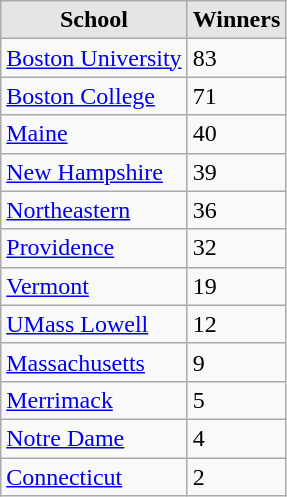<table class="wikitable">
<tr>
<th style="background:#e5e5e5;">School</th>
<th style="background:#e5e5e5;">Winners</th>
</tr>
<tr>
<td><a href='#'>Boston University</a></td>
<td>83</td>
</tr>
<tr>
<td><a href='#'>Boston College</a></td>
<td>71</td>
</tr>
<tr>
<td><a href='#'>Maine</a></td>
<td>40</td>
</tr>
<tr>
<td><a href='#'>New Hampshire</a></td>
<td>39</td>
</tr>
<tr>
<td><a href='#'>Northeastern</a></td>
<td>36</td>
</tr>
<tr>
<td><a href='#'>Providence</a></td>
<td>32</td>
</tr>
<tr>
<td><a href='#'>Vermont</a></td>
<td>19</td>
</tr>
<tr>
<td><a href='#'>UMass Lowell</a></td>
<td>12</td>
</tr>
<tr>
<td><a href='#'>Massachusetts</a></td>
<td>9</td>
</tr>
<tr>
<td><a href='#'>Merrimack</a></td>
<td>5</td>
</tr>
<tr>
<td><a href='#'>Notre Dame</a></td>
<td>4</td>
</tr>
<tr>
<td><a href='#'>Connecticut</a></td>
<td>2</td>
</tr>
</table>
